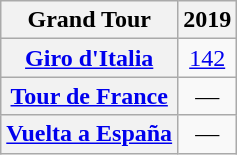<table class="wikitable plainrowheaders">
<tr>
<th>Grand Tour</th>
<th scope="col">2019</th>
</tr>
<tr style="text-align:center;">
<th scope="row"> <a href='#'>Giro d'Italia</a></th>
<td><a href='#'>142</a></td>
</tr>
<tr style="text-align:center;">
<th scope="row"> <a href='#'>Tour de France</a></th>
<td>—</td>
</tr>
<tr style="text-align:center;">
<th scope="row"> <a href='#'>Vuelta a España</a></th>
<td>—</td>
</tr>
</table>
